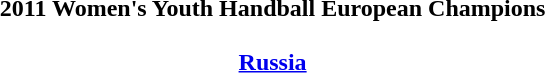<table width=95%>
<tr align=center>
<td><strong>2011 Women's Youth Handball European Champions</strong><br><br><strong><a href='#'>Russia</a></strong>
</td>
</tr>
</table>
